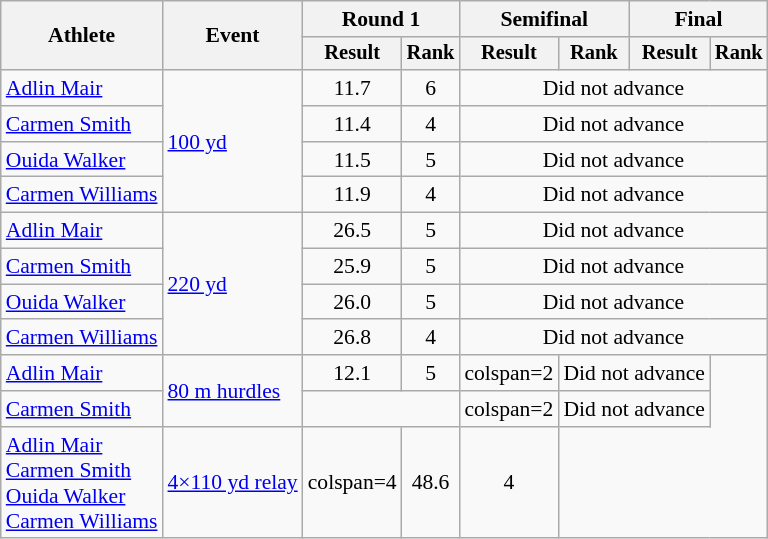<table class=wikitable style=font-size:90%>
<tr>
<th rowspan=2>Athlete</th>
<th rowspan=2>Event</th>
<th colspan=2>Round 1</th>
<th colspan=2>Semifinal</th>
<th colspan=2>Final</th>
</tr>
<tr style=font-size:95%>
<th>Result</th>
<th>Rank</th>
<th>Result</th>
<th>Rank</th>
<th>Result</th>
<th>Rank</th>
</tr>
<tr align=center>
<td align=left><a href='#'>Adlin Mair</a></td>
<td align=left rowspan=4><a href='#'>100 yd</a></td>
<td>11.7</td>
<td>6</td>
<td colspan=4>Did not advance</td>
</tr>
<tr align=center>
<td align=left><a href='#'>Carmen Smith</a></td>
<td>11.4</td>
<td>4</td>
<td colspan=4>Did not advance</td>
</tr>
<tr align=center>
<td align=left><a href='#'>Ouida Walker</a></td>
<td>11.5</td>
<td>5</td>
<td colspan=4>Did not advance</td>
</tr>
<tr align=center>
<td align=left><a href='#'>Carmen Williams</a></td>
<td>11.9</td>
<td>4</td>
<td colspan=4>Did not advance</td>
</tr>
<tr align=center>
<td align=left><a href='#'>Adlin Mair</a></td>
<td align=left rowspan=4><a href='#'>220 yd</a></td>
<td>26.5</td>
<td>5</td>
<td colspan=4>Did not advance</td>
</tr>
<tr align=center>
<td align=left><a href='#'>Carmen Smith</a></td>
<td>25.9</td>
<td>5</td>
<td colspan=4>Did not advance</td>
</tr>
<tr align=center>
<td align=left><a href='#'>Ouida Walker</a></td>
<td>26.0</td>
<td>5</td>
<td colspan=4>Did not advance</td>
</tr>
<tr align=center>
<td align=left><a href='#'>Carmen Williams</a></td>
<td>26.8</td>
<td>4</td>
<td colspan=4>Did not advance</td>
</tr>
<tr align=center>
<td align=left><a href='#'>Adlin Mair</a></td>
<td align=left rowspan=2><a href='#'>80 m hurdles</a></td>
<td>12.1</td>
<td>5</td>
<td>colspan=2 </td>
<td colspan=2>Did not advance</td>
</tr>
<tr align=center>
<td align=left><a href='#'>Carmen Smith</a></td>
<td colspan=2></td>
<td>colspan=2 </td>
<td colspan=2>Did not advance</td>
</tr>
<tr align=center>
<td align=left><a href='#'>Adlin Mair</a><br><a href='#'>Carmen Smith</a><br><a href='#'>Ouida Walker</a><br><a href='#'>Carmen Williams</a></td>
<td align=left><a href='#'>4×110 yd relay</a></td>
<td>colspan=4 </td>
<td>48.6</td>
<td>4</td>
</tr>
</table>
